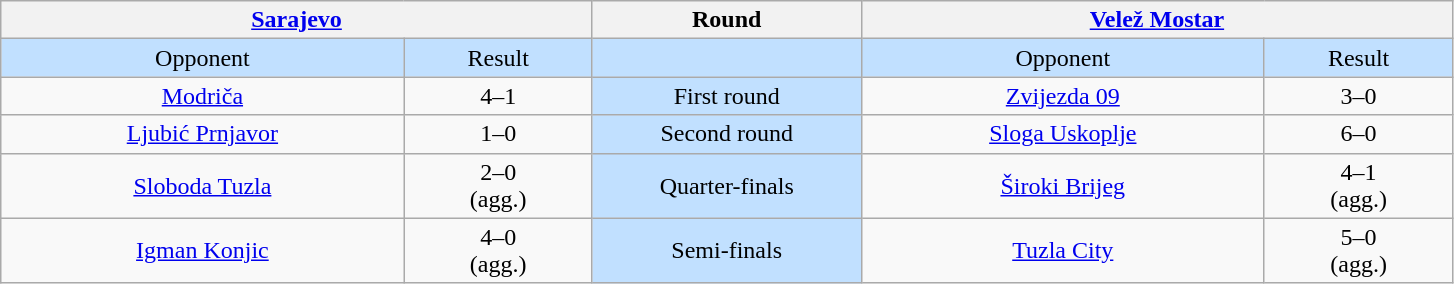<table class="wikitable" style="text-align: center;">
<tr>
<th colspan=2><a href='#'>Sarajevo</a></th>
<th>Round</th>
<th colspan=2><a href='#'>Velež Mostar</a></th>
</tr>
<tr bgcolor=#c1e0ff>
<td width=15%>Opponent</td>
<td width=7%>Result</td>
<td width=10%></td>
<td width=15%>Opponent</td>
<td width=7%>Result</td>
</tr>
<tr>
<td rowspan=1 align=center><a href='#'>Modriča</a></td>
<td>4–1</td>
<td rowspan=1 bgcolor=#c1e0ff>First round</td>
<td rowspan=1 align=center><a href='#'>Zvijezda 09</a></td>
<td>3–0</td>
</tr>
<tr>
<td rowspan=1 align=center><a href='#'>Ljubić Prnjavor</a></td>
<td>1–0</td>
<td rowspan=1 bgcolor=#c1e0ff>Second round</td>
<td rowspan=1 align=center><a href='#'>Sloga Uskoplje</a></td>
<td>6–0</td>
</tr>
<tr>
<td rowspan=1 align=center><a href='#'>Sloboda Tuzla</a></td>
<td>2–0 <br> (agg.)</td>
<td rowspan=1 bgcolor=#c1e0ff>Quarter-finals</td>
<td rowspan=1 align=center><a href='#'>Široki Brijeg</a></td>
<td>4–1 <br> (agg.)</td>
</tr>
<tr>
<td rowspan=1 align=center><a href='#'>Igman Konjic</a></td>
<td>4–0 <br> (agg.)</td>
<td rowspan=1 bgcolor=#c1e0ff>Semi-finals</td>
<td rowspan=1 align=center><a href='#'>Tuzla City</a></td>
<td>5–0 <br> (agg.)</td>
</tr>
</table>
